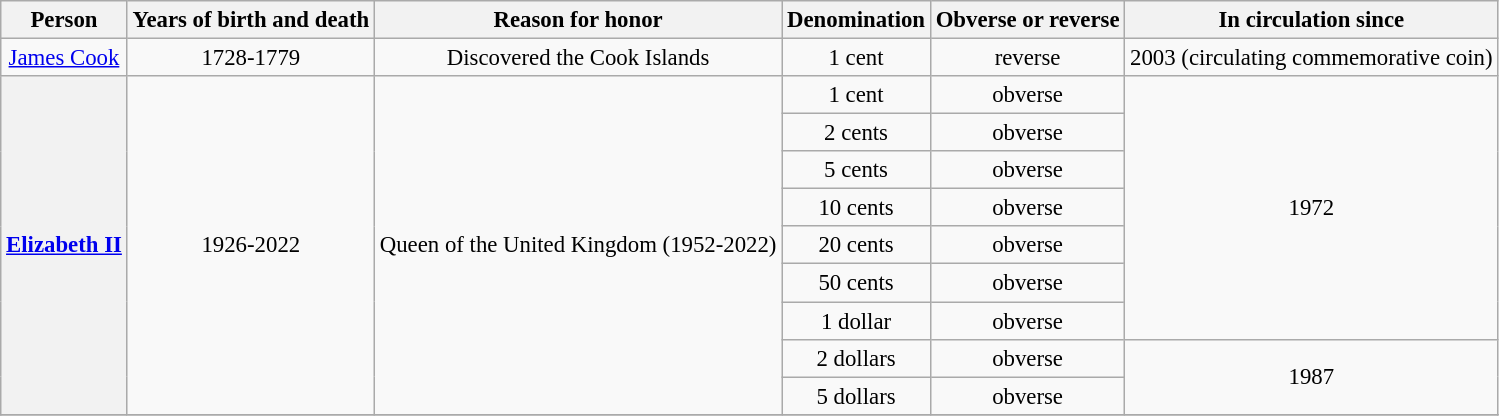<table class="wikitable" style="font-size:95%; text-align:center;">
<tr>
<th>Person</th>
<th>Years of birth and death</th>
<th>Reason for honor</th>
<th>Denomination</th>
<th>Obverse or reverse</th>
<th>In circulation since</th>
</tr>
<tr>
<td><a href='#'>James Cook</a></td>
<td>1728-1779</td>
<td>Discovered the Cook Islands</td>
<td>1 cent</td>
<td>reverse</td>
<td>2003 (circulating commemorative coin)</td>
</tr>
<tr>
<th rowspan="9"><a href='#'>Elizabeth II</a></th>
<td rowspan="9">1926-2022</td>
<td rowspan="9">Queen of the United Kingdom (1952-2022)</td>
<td>1 cent</td>
<td>obverse</td>
<td rowspan="7">1972</td>
</tr>
<tr>
<td>2 cents</td>
<td>obverse</td>
</tr>
<tr>
<td>5 cents</td>
<td>obverse</td>
</tr>
<tr>
<td>10 cents</td>
<td>obverse</td>
</tr>
<tr>
<td>20 cents</td>
<td>obverse</td>
</tr>
<tr>
<td>50 cents</td>
<td>obverse</td>
</tr>
<tr>
<td>1 dollar</td>
<td>obverse</td>
</tr>
<tr>
<td>2 dollars</td>
<td>obverse</td>
<td rowspan="2">1987</td>
</tr>
<tr>
<td>5 dollars</td>
<td>obverse</td>
</tr>
<tr>
</tr>
</table>
